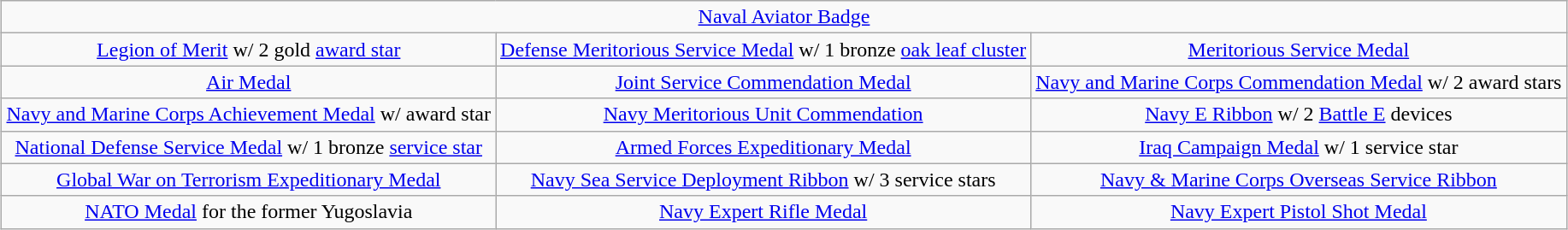<table class="wikitable" style="margin:1em auto; text-align:center;">
<tr>
<td colspan="6"><a href='#'>Naval Aviator Badge</a></td>
</tr>
<tr>
<td colspan="2"><a href='#'>Legion of Merit</a> w/ 2 gold <a href='#'>award star</a></td>
<td colspan="2"><a href='#'>Defense Meritorious Service Medal</a> w/ 1 bronze <a href='#'>oak leaf cluster</a></td>
<td colspan="2"><a href='#'>Meritorious Service Medal</a></td>
</tr>
<tr>
<td colspan="2"><a href='#'>Air Medal</a></td>
<td colspan="2"><a href='#'>Joint Service Commendation Medal</a></td>
<td colspan="2"><a href='#'>Navy and Marine Corps Commendation Medal</a> w/ 2 award stars</td>
</tr>
<tr>
<td colspan="2"><a href='#'>Navy and Marine Corps Achievement Medal</a> w/ award star</td>
<td colspan="2"><a href='#'>Navy Meritorious Unit Commendation</a></td>
<td colspan="2"><a href='#'>Navy E Ribbon</a> w/ 2 <a href='#'>Battle E</a> devices</td>
</tr>
<tr>
<td colspan="2"><a href='#'>National Defense Service Medal</a> w/ 1 bronze <a href='#'>service star</a></td>
<td colspan="2"><a href='#'>Armed Forces Expeditionary Medal</a></td>
<td colspan="2"><a href='#'>Iraq Campaign Medal</a> w/ 1 service star</td>
</tr>
<tr>
<td colspan="2"><a href='#'>Global War on Terrorism Expeditionary Medal</a></td>
<td colspan="2"><a href='#'>Navy Sea Service Deployment Ribbon</a> w/ 3 service stars</td>
<td colspan="2"><a href='#'>Navy & Marine Corps Overseas Service Ribbon</a></td>
</tr>
<tr>
<td colspan="2"><a href='#'>NATO Medal</a> for the former Yugoslavia</td>
<td colspan="2"><a href='#'>Navy Expert Rifle Medal</a></td>
<td colspan="2"><a href='#'>Navy Expert Pistol Shot Medal</a></td>
</tr>
</table>
